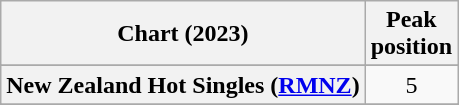<table class="wikitable sortable plainrowheaders" style="text-align:center">
<tr>
<th scope="col">Chart (2023)</th>
<th scope="col">Peak<br>position</th>
</tr>
<tr>
</tr>
<tr>
</tr>
<tr>
</tr>
<tr>
<th scope="row">New Zealand Hot Singles (<a href='#'>RMNZ</a>)</th>
<td>5</td>
</tr>
<tr>
</tr>
<tr>
</tr>
</table>
